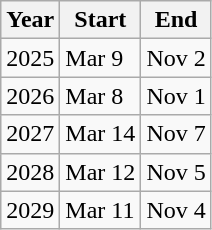<table class="wikitable" align="center">
<tr>
<th scope="col">Year</th>
<th scope="col">Start</th>
<th scope="col">End</th>
</tr>
<tr>
<td scope="row">2025</td>
<td>Mar 9</td>
<td>Nov 2</td>
</tr>
<tr>
<td scope="row">2026</td>
<td>Mar 8</td>
<td>Nov 1</td>
</tr>
<tr>
<td scope="row">2027</td>
<td>Mar 14</td>
<td>Nov 7</td>
</tr>
<tr>
<td scope="row">2028</td>
<td>Mar 12</td>
<td>Nov 5</td>
</tr>
<tr>
<td scope="row">2029</td>
<td>Mar 11</td>
<td>Nov 4</td>
</tr>
</table>
